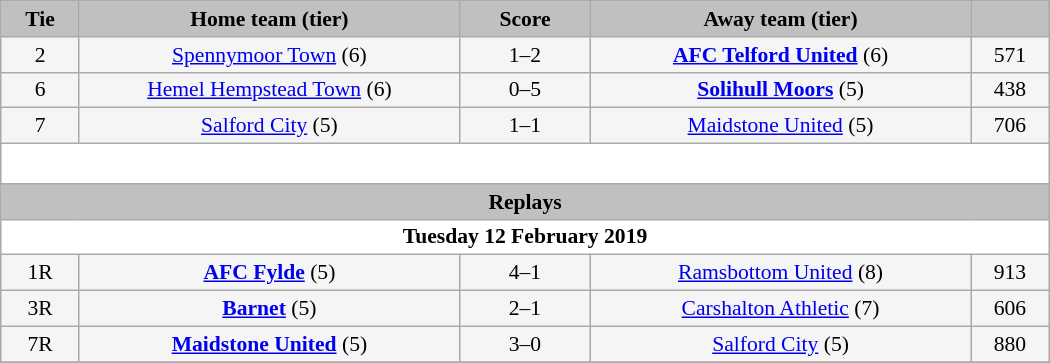<table class="wikitable" style="width: 700px; background:WhiteSmoke; text-align:center; font-size:90%">
<tr>
<td scope="col" style="width:  7.50%; background:silver;"><strong>Tie</strong></td>
<td scope="col" style="width: 36.25%; background:silver;"><strong>Home team (tier)</strong></td>
<td scope="col" style="width: 12.50%; background:silver;"><strong>Score</strong></td>
<td scope="col" style="width: 36.25%; background:silver;"><strong>Away team (tier)</strong></td>
<td scope="col" style="width:  7.50%; background:silver;"><strong></strong></td>
</tr>
<tr>
<td>2</td>
<td><a href='#'>Spennymoor Town</a> (6)</td>
<td>1–2</td>
<td><strong><a href='#'>AFC Telford United</a></strong> (6)</td>
<td>571</td>
</tr>
<tr>
<td>6</td>
<td><a href='#'>Hemel Hempstead Town</a> (6)</td>
<td>0–5</td>
<td><strong><a href='#'>Solihull Moors</a></strong> (5)</td>
<td>438</td>
</tr>
<tr>
<td>7</td>
<td><a href='#'>Salford City</a> (5)</td>
<td>1–1</td>
<td><a href='#'>Maidstone United</a> (5)</td>
<td>706</td>
</tr>
<tr>
<td colspan="5" style="height: 20px; background:White;"></td>
</tr>
<tr>
<td colspan="5" style= background:Silver><strong>Replays</strong></td>
</tr>
<tr>
<td colspan="5" style= background:White><strong>Tuesday 12 February 2019</strong></td>
</tr>
<tr>
<td>1R</td>
<td><strong><a href='#'>AFC Fylde</a></strong> (5)</td>
<td>4–1</td>
<td><a href='#'>Ramsbottom United</a> (8)</td>
<td>913</td>
</tr>
<tr>
<td>3R</td>
<td><strong><a href='#'>Barnet</a></strong> (5)</td>
<td>2–1</td>
<td><a href='#'>Carshalton Athletic</a> (7)</td>
<td>606</td>
</tr>
<tr>
<td>7R</td>
<td><strong><a href='#'>Maidstone United</a></strong> (5)</td>
<td>3–0</td>
<td><a href='#'>Salford City</a> (5)</td>
<td>880</td>
</tr>
<tr>
</tr>
</table>
